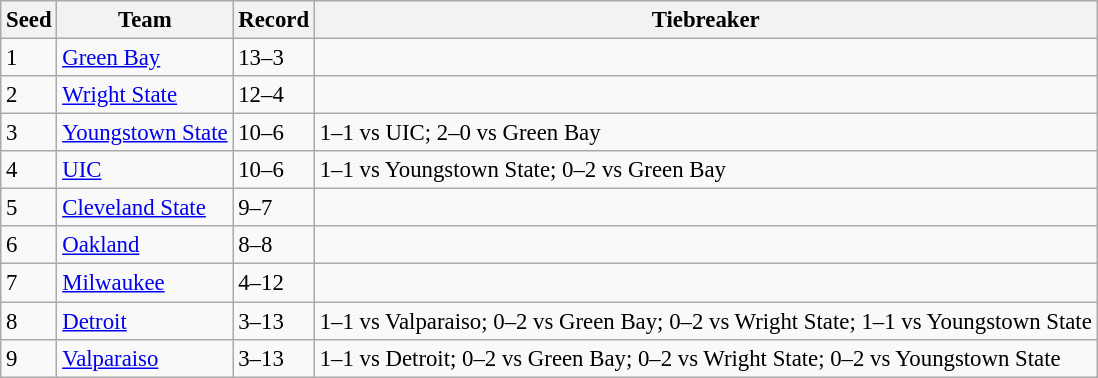<table class="wikitable" style="font-size: 95%">
<tr>
<th>Seed</th>
<th>Team</th>
<th>Record</th>
<th>Tiebreaker</th>
</tr>
<tr>
<td>1</td>
<td><a href='#'>Green Bay</a></td>
<td>13–3</td>
<td></td>
</tr>
<tr>
<td>2</td>
<td><a href='#'>Wright State</a></td>
<td>12–4</td>
<td></td>
</tr>
<tr>
<td>3</td>
<td><a href='#'>Youngstown State</a></td>
<td>10–6</td>
<td>1–1 vs UIC; 2–0 vs Green Bay</td>
</tr>
<tr>
<td>4</td>
<td><a href='#'>UIC</a></td>
<td>10–6</td>
<td>1–1 vs Youngstown State; 0–2 vs Green Bay</td>
</tr>
<tr>
<td>5</td>
<td><a href='#'>Cleveland State</a></td>
<td>9–7</td>
<td></td>
</tr>
<tr>
<td>6</td>
<td><a href='#'>Oakland</a></td>
<td>8–8</td>
<td></td>
</tr>
<tr>
<td>7</td>
<td><a href='#'>Milwaukee</a></td>
<td>4–12</td>
<td></td>
</tr>
<tr>
<td>8</td>
<td><a href='#'>Detroit</a></td>
<td>3–13</td>
<td>1–1 vs Valparaiso; 0–2 vs Green Bay; 0–2 vs Wright State; 1–1 vs Youngstown State</td>
</tr>
<tr>
<td>9</td>
<td><a href='#'>Valparaiso</a></td>
<td>3–13</td>
<td>1–1 vs Detroit; 0–2 vs Green Bay; 0–2 vs Wright State; 0–2 vs Youngstown State</td>
</tr>
</table>
